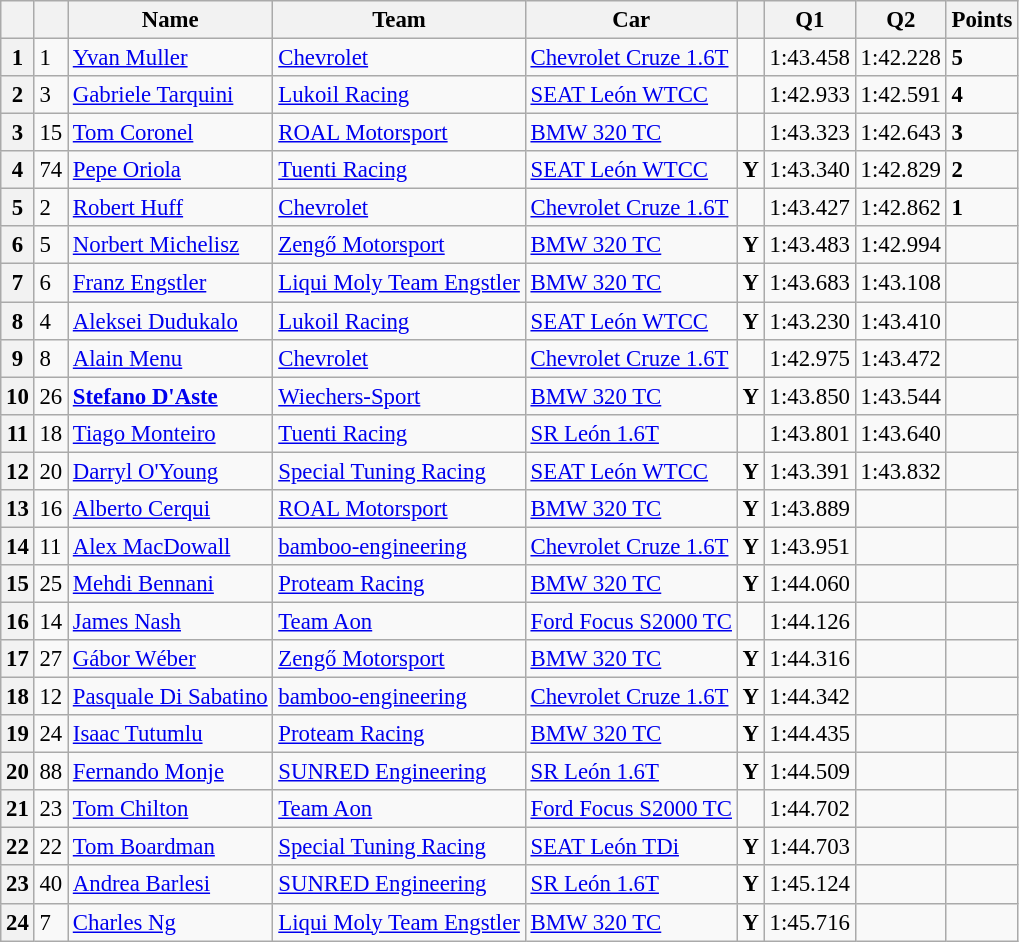<table class="wikitable sortable" style="font-size: 95%;">
<tr>
<th></th>
<th></th>
<th>Name</th>
<th>Team</th>
<th>Car</th>
<th></th>
<th>Q1</th>
<th>Q2</th>
<th>Points</th>
</tr>
<tr>
<th>1</th>
<td>1</td>
<td> <a href='#'>Yvan Muller</a></td>
<td><a href='#'>Chevrolet</a></td>
<td><a href='#'>Chevrolet Cruze 1.6T</a></td>
<td></td>
<td>1:43.458</td>
<td>1:42.228</td>
<td><strong>5</strong></td>
</tr>
<tr>
<th>2</th>
<td>3</td>
<td> <a href='#'>Gabriele Tarquini</a></td>
<td><a href='#'>Lukoil Racing</a></td>
<td><a href='#'>SEAT León WTCC</a></td>
<td></td>
<td>1:42.933</td>
<td>1:42.591</td>
<td><strong>4</strong></td>
</tr>
<tr>
<th>3</th>
<td>15</td>
<td> <a href='#'>Tom Coronel</a></td>
<td><a href='#'>ROAL Motorsport</a></td>
<td><a href='#'>BMW 320 TC</a></td>
<td></td>
<td>1:43.323</td>
<td>1:42.643</td>
<td><strong>3</strong></td>
</tr>
<tr>
<th>4</th>
<td>74</td>
<td> <a href='#'>Pepe Oriola</a></td>
<td><a href='#'>Tuenti Racing</a></td>
<td><a href='#'>SEAT León WTCC</a></td>
<td align=center><strong><span>Y</span></strong></td>
<td>1:43.340</td>
<td>1:42.829</td>
<td><strong>2</strong></td>
</tr>
<tr>
<th>5</th>
<td>2</td>
<td> <a href='#'>Robert Huff</a></td>
<td><a href='#'>Chevrolet</a></td>
<td><a href='#'>Chevrolet Cruze 1.6T</a></td>
<td></td>
<td>1:43.427</td>
<td>1:42.862</td>
<td><strong>1</strong></td>
</tr>
<tr>
<th>6</th>
<td>5</td>
<td> <a href='#'>Norbert Michelisz</a></td>
<td><a href='#'>Zengő Motorsport</a></td>
<td><a href='#'>BMW 320 TC</a></td>
<td align=center><strong><span>Y</span></strong></td>
<td>1:43.483</td>
<td>1:42.994</td>
<td></td>
</tr>
<tr>
<th>7</th>
<td>6</td>
<td> <a href='#'>Franz Engstler</a></td>
<td><a href='#'>Liqui Moly Team Engstler</a></td>
<td><a href='#'>BMW 320 TC</a></td>
<td align=center><strong><span>Y</span></strong></td>
<td>1:43.683</td>
<td>1:43.108</td>
<td></td>
</tr>
<tr>
<th>8</th>
<td>4</td>
<td> <a href='#'>Aleksei Dudukalo</a></td>
<td><a href='#'>Lukoil Racing</a></td>
<td><a href='#'>SEAT León WTCC</a></td>
<td align=center><strong><span>Y</span></strong></td>
<td>1:43.230</td>
<td>1:43.410</td>
<td></td>
</tr>
<tr>
<th>9</th>
<td>8</td>
<td> <a href='#'>Alain Menu</a></td>
<td><a href='#'>Chevrolet</a></td>
<td><a href='#'>Chevrolet Cruze 1.6T</a></td>
<td></td>
<td>1:42.975</td>
<td>1:43.472</td>
<td></td>
</tr>
<tr>
<th>10</th>
<td>26</td>
<td> <strong><a href='#'>Stefano D'Aste</a></strong></td>
<td><a href='#'>Wiechers-Sport</a></td>
<td><a href='#'>BMW 320 TC</a></td>
<td align=center><strong><span>Y</span></strong></td>
<td>1:43.850</td>
<td>1:43.544</td>
<td></td>
</tr>
<tr>
<th>11</th>
<td>18</td>
<td> <a href='#'>Tiago Monteiro</a></td>
<td><a href='#'>Tuenti Racing</a></td>
<td><a href='#'>SR León 1.6T</a></td>
<td></td>
<td>1:43.801</td>
<td>1:43.640</td>
<td></td>
</tr>
<tr>
<th>12</th>
<td>20</td>
<td> <a href='#'>Darryl O'Young</a></td>
<td><a href='#'>Special Tuning Racing</a></td>
<td><a href='#'>SEAT León WTCC</a></td>
<td align=center><strong><span>Y</span></strong></td>
<td>1:43.391</td>
<td>1:43.832</td>
<td></td>
</tr>
<tr>
<th>13</th>
<td>16</td>
<td> <a href='#'>Alberto Cerqui</a></td>
<td><a href='#'>ROAL Motorsport</a></td>
<td><a href='#'>BMW 320 TC</a></td>
<td align=center><strong><span>Y</span></strong></td>
<td>1:43.889</td>
<td></td>
<td></td>
</tr>
<tr>
<th>14</th>
<td>11</td>
<td> <a href='#'>Alex MacDowall</a></td>
<td><a href='#'>bamboo-engineering</a></td>
<td><a href='#'>Chevrolet Cruze 1.6T</a></td>
<td align=center><strong><span>Y</span></strong></td>
<td>1:43.951</td>
<td></td>
<td></td>
</tr>
<tr>
<th>15</th>
<td>25</td>
<td> <a href='#'>Mehdi Bennani</a></td>
<td><a href='#'>Proteam Racing</a></td>
<td><a href='#'>BMW 320 TC</a></td>
<td align=center><strong><span>Y</span></strong></td>
<td>1:44.060</td>
<td></td>
<td></td>
</tr>
<tr>
<th>16</th>
<td>14</td>
<td> <a href='#'>James Nash</a></td>
<td><a href='#'>Team Aon</a></td>
<td><a href='#'>Ford Focus S2000 TC</a></td>
<td></td>
<td>1:44.126</td>
<td></td>
<td></td>
</tr>
<tr>
<th>17</th>
<td>27</td>
<td> <a href='#'>Gábor Wéber</a></td>
<td><a href='#'>Zengő Motorsport</a></td>
<td><a href='#'>BMW 320 TC</a></td>
<td align=center><strong><span>Y</span></strong></td>
<td>1:44.316</td>
<td></td>
<td></td>
</tr>
<tr>
<th>18</th>
<td>12</td>
<td> <a href='#'>Pasquale Di Sabatino</a></td>
<td><a href='#'>bamboo-engineering</a></td>
<td><a href='#'>Chevrolet Cruze 1.6T</a></td>
<td align=center><strong><span>Y</span></strong></td>
<td>1:44.342</td>
<td></td>
<td></td>
</tr>
<tr>
<th>19</th>
<td>24</td>
<td> <a href='#'>Isaac Tutumlu</a></td>
<td><a href='#'>Proteam Racing</a></td>
<td><a href='#'>BMW 320 TC</a></td>
<td align=center><strong><span>Y</span></strong></td>
<td>1:44.435</td>
<td></td>
<td></td>
</tr>
<tr>
<th>20</th>
<td>88</td>
<td> <a href='#'>Fernando Monje</a></td>
<td><a href='#'>SUNRED Engineering</a></td>
<td><a href='#'>SR León 1.6T</a></td>
<td align=center><strong><span>Y</span></strong></td>
<td>1:44.509</td>
<td></td>
<td></td>
</tr>
<tr>
<th>21</th>
<td>23</td>
<td> <a href='#'>Tom Chilton</a></td>
<td><a href='#'>Team Aon</a></td>
<td><a href='#'>Ford Focus S2000 TC</a></td>
<td></td>
<td>1:44.702</td>
<td></td>
<td></td>
</tr>
<tr>
<th>22</th>
<td>22</td>
<td> <a href='#'>Tom Boardman</a></td>
<td><a href='#'>Special Tuning Racing</a></td>
<td><a href='#'>SEAT León TDi</a></td>
<td align=center><strong><span>Y</span></strong></td>
<td>1:44.703</td>
<td></td>
<td></td>
</tr>
<tr>
<th>23</th>
<td>40</td>
<td> <a href='#'>Andrea Barlesi</a></td>
<td><a href='#'>SUNRED Engineering</a></td>
<td><a href='#'>SR León 1.6T</a></td>
<td align=center><strong><span>Y</span></strong></td>
<td>1:45.124</td>
<td></td>
<td></td>
</tr>
<tr>
<th>24</th>
<td>7</td>
<td> <a href='#'>Charles Ng</a></td>
<td><a href='#'>Liqui Moly Team Engstler</a></td>
<td><a href='#'>BMW 320 TC</a></td>
<td align=center><strong><span>Y</span></strong></td>
<td>1:45.716</td>
<td></td>
<td></td>
</tr>
</table>
